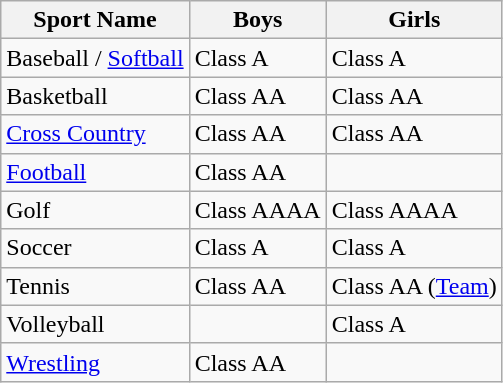<table class="wikitable">
<tr>
<th>Sport Name</th>
<th>Boys</th>
<th>Girls</th>
</tr>
<tr>
<td>Baseball / <a href='#'>Softball</a></td>
<td>Class A</td>
<td>Class A</td>
</tr>
<tr>
<td>Basketball</td>
<td>Class AA</td>
<td>Class AA</td>
</tr>
<tr>
<td><a href='#'>Cross Country</a></td>
<td>Class AA</td>
<td>Class AA</td>
</tr>
<tr>
<td><a href='#'>Football</a></td>
<td>Class AA</td>
<td></td>
</tr>
<tr>
<td>Golf</td>
<td>Class AAAA</td>
<td>Class AAAA</td>
</tr>
<tr>
<td>Soccer</td>
<td>Class A</td>
<td>Class A</td>
</tr>
<tr>
<td>Tennis</td>
<td>Class AA</td>
<td>Class AA (<a href='#'>Team</a>)</td>
</tr>
<tr>
<td>Volleyball</td>
<td></td>
<td>Class A</td>
</tr>
<tr>
<td><a href='#'>Wrestling</a></td>
<td>Class AA</td>
<td></td>
</tr>
</table>
